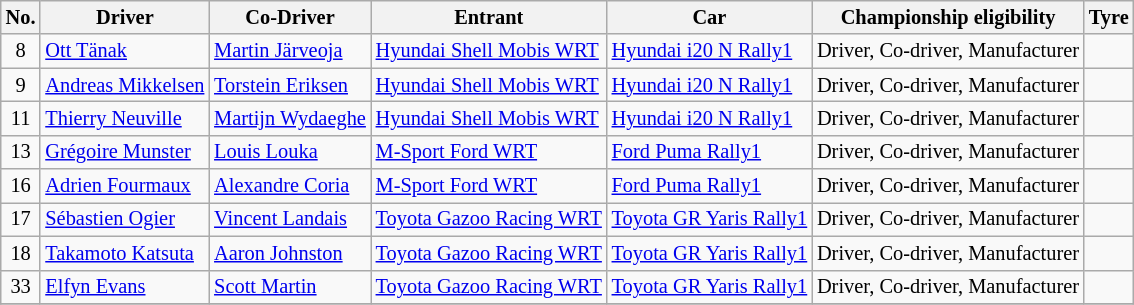<table class="wikitable" style="font-size: 85%;">
<tr>
<th>No.</th>
<th>Driver</th>
<th>Co-Driver</th>
<th>Entrant</th>
<th>Car</th>
<th>Championship eligibility</th>
<th>Tyre</th>
</tr>
<tr>
<td align="center">8</td>
<td> <a href='#'>Ott Tänak</a></td>
<td> <a href='#'>Martin Järveoja</a></td>
<td> <a href='#'>Hyundai Shell Mobis WRT</a></td>
<td><a href='#'>Hyundai i20 N Rally1</a></td>
<td>Driver, Co-driver, Manufacturer</td>
<td align="center"></td>
</tr>
<tr>
<td align="center">9</td>
<td> <a href='#'>Andreas Mikkelsen</a></td>
<td> <a href='#'>Torstein Eriksen</a></td>
<td> <a href='#'>Hyundai Shell Mobis WRT</a></td>
<td><a href='#'>Hyundai i20 N Rally1</a></td>
<td>Driver, Co-driver, Manufacturer</td>
<td align="center"></td>
</tr>
<tr>
<td align="center">11</td>
<td> <a href='#'>Thierry Neuville</a></td>
<td> <a href='#'>Martijn Wydaeghe</a></td>
<td> <a href='#'>Hyundai Shell Mobis WRT</a></td>
<td><a href='#'>Hyundai i20 N Rally1</a></td>
<td>Driver, Co-driver, Manufacturer</td>
<td align="center"></td>
</tr>
<tr>
<td align="center">13</td>
<td> <a href='#'>Grégoire Munster</a></td>
<td> <a href='#'>Louis Louka</a></td>
<td> <a href='#'>M-Sport Ford WRT</a></td>
<td><a href='#'>Ford Puma Rally1</a></td>
<td>Driver, Co-driver, Manufacturer</td>
<td align="center"></td>
</tr>
<tr>
<td align="center">16</td>
<td> <a href='#'>Adrien Fourmaux</a></td>
<td> <a href='#'>Alexandre Coria</a></td>
<td> <a href='#'>M-Sport Ford WRT</a></td>
<td><a href='#'>Ford Puma Rally1</a></td>
<td>Driver, Co-driver, Manufacturer</td>
<td align="center"></td>
</tr>
<tr>
<td align="center">17</td>
<td> <a href='#'>Sébastien Ogier</a></td>
<td> <a href='#'>Vincent Landais</a></td>
<td> <a href='#'>Toyota Gazoo Racing WRT</a></td>
<td><a href='#'>Toyota GR Yaris Rally1</a></td>
<td>Driver, Co-driver, Manufacturer</td>
<td align="center"></td>
</tr>
<tr>
<td align="center">18</td>
<td> <a href='#'>Takamoto Katsuta</a></td>
<td> <a href='#'>Aaron Johnston</a></td>
<td> <a href='#'>Toyota Gazoo Racing WRT</a></td>
<td><a href='#'>Toyota GR Yaris Rally1</a></td>
<td>Driver, Co-driver, Manufacturer</td>
<td align="center"></td>
</tr>
<tr>
<td align="center">33</td>
<td> <a href='#'>Elfyn Evans</a></td>
<td> <a href='#'>Scott Martin</a></td>
<td> <a href='#'>Toyota Gazoo Racing WRT</a></td>
<td><a href='#'>Toyota GR Yaris Rally1</a></td>
<td>Driver, Co-driver, Manufacturer</td>
<td align="center"></td>
</tr>
<tr>
</tr>
</table>
